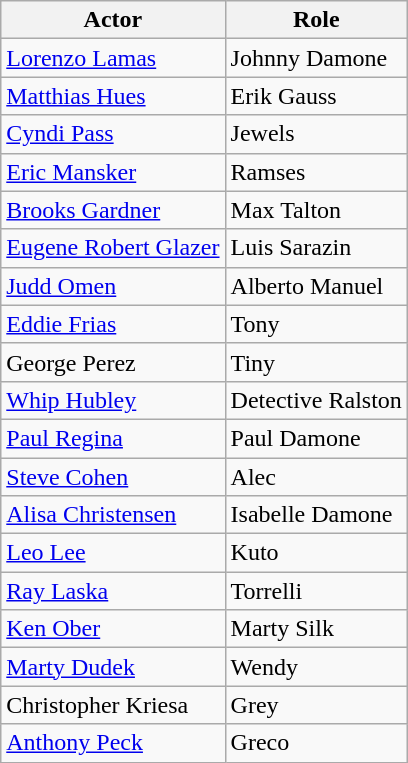<table class="wikitable">
<tr>
<th>Actor</th>
<th>Role</th>
</tr>
<tr>
<td><a href='#'>Lorenzo Lamas</a></td>
<td>Johnny Damone</td>
</tr>
<tr>
<td><a href='#'>Matthias Hues</a></td>
<td>Erik Gauss</td>
</tr>
<tr>
<td><a href='#'>Cyndi Pass</a></td>
<td>Jewels</td>
</tr>
<tr>
<td><a href='#'>Eric Mansker</a></td>
<td>Ramses</td>
</tr>
<tr>
<td><a href='#'>Brooks Gardner</a></td>
<td>Max Talton</td>
</tr>
<tr>
<td><a href='#'>Eugene Robert Glazer</a></td>
<td>Luis Sarazin</td>
</tr>
<tr>
<td><a href='#'>Judd Omen</a></td>
<td>Alberto Manuel</td>
</tr>
<tr>
<td><a href='#'>Eddie Frias</a></td>
<td>Tony</td>
</tr>
<tr>
<td>George Perez</td>
<td>Tiny</td>
</tr>
<tr>
<td><a href='#'>Whip Hubley</a></td>
<td>Detective Ralston</td>
</tr>
<tr>
<td><a href='#'>Paul Regina</a></td>
<td>Paul Damone</td>
</tr>
<tr>
<td><a href='#'>Steve Cohen</a></td>
<td>Alec</td>
</tr>
<tr>
<td><a href='#'>Alisa Christensen</a></td>
<td>Isabelle Damone</td>
</tr>
<tr>
<td><a href='#'>Leo Lee</a></td>
<td>Kuto</td>
</tr>
<tr>
<td><a href='#'>Ray Laska</a></td>
<td>Torrelli</td>
</tr>
<tr>
<td><a href='#'>Ken Ober</a></td>
<td>Marty Silk</td>
</tr>
<tr>
<td><a href='#'>Marty Dudek</a></td>
<td>Wendy</td>
</tr>
<tr>
<td>Christopher Kriesa</td>
<td>Grey</td>
</tr>
<tr>
<td><a href='#'>Anthony Peck</a></td>
<td>Greco</td>
</tr>
</table>
